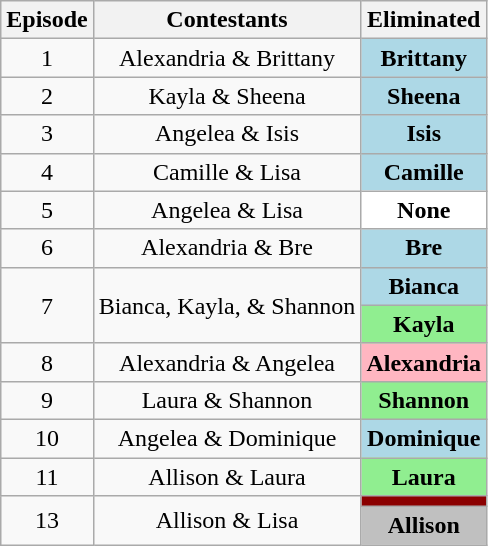<table class="wikitable" border="2" style="text-align:center">
<tr>
<th>Episode</th>
<th>Contestants</th>
<th>Eliminated</th>
</tr>
<tr>
<td>1</td>
<td>Alexandria & Brittany</td>
<td style="background:lightblue"><strong>Brittany</strong></td>
</tr>
<tr>
<td>2</td>
<td>Kayla & Sheena</td>
<td style="background:lightblue"><strong>Sheena</strong></td>
</tr>
<tr>
<td>3</td>
<td>Angelea & Isis</td>
<td style="background:lightblue"><strong>Isis</strong></td>
</tr>
<tr>
<td>4</td>
<td>Camille & Lisa</td>
<td style="background:lightblue"><strong>Camille</strong></td>
</tr>
<tr>
<td>5</td>
<td>Angelea & Lisa</td>
<td style="background:white"><strong>None</strong></td>
</tr>
<tr>
<td>6</td>
<td>Alexandria & Bre</td>
<td style="background:lightblue"><strong>Bre</strong></td>
</tr>
<tr>
<td rowspan="2">7</td>
<td rowspan="2">Bianca, Kayla, & Shannon</td>
<td style="background:lightblue"><strong>Bianca</strong></td>
</tr>
<tr>
<td style="background:lightgreen"><strong>Kayla</strong></td>
</tr>
<tr>
<td>8</td>
<td>Alexandria & Angelea</td>
<td style="background:lightpink"><strong>Alexandria</strong></td>
</tr>
<tr>
<td>9</td>
<td>Laura & Shannon</td>
<td style="background:lightgreen"><strong>Shannon</strong></td>
</tr>
<tr>
<td>10</td>
<td>Angelea & Dominique</td>
<td style="background:lightblue"><strong>Dominique</strong></td>
</tr>
<tr>
<td>11</td>
<td>Allison & Laura</td>
<td style="background:lightgreen"><strong>Laura</strong></td>
</tr>
<tr>
<td rowspan="2">13</td>
<td rowspan="2">Allison & Lisa</td>
<td style="background:darkred"><strong></strong></td>
</tr>
<tr>
<td style="background:silver"><strong>Allison</strong></td>
</tr>
</table>
